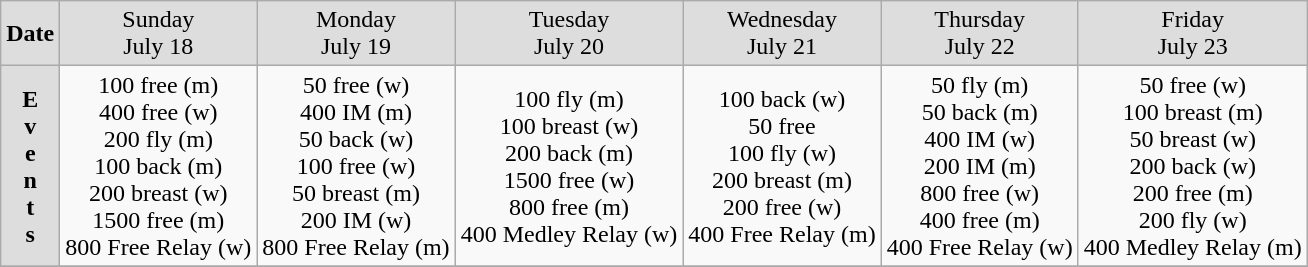<table class=wikitable style="text-align:center">
<tr bgcolor=#DDDDDD>
<td><strong>Date</strong></td>
<td>Sunday <br>July 18</td>
<td>Monday <br>July 19</td>
<td>Tuesday <br>July 20</td>
<td>Wednesday <br>July 21</td>
<td>Thursday <br>July 22</td>
<td>Friday <br>July 23</td>
</tr>
<tr>
<td bgcolor=#DDDDDD><strong>E<br> v<br> e<br> n<br> t<br> s</strong></td>
<td>100 free (m) <br> 400 free (w) <br> 200 fly (m) <br> 100 back (m) <br> 200 breast (w) <br> 1500 free (m) <br> 800 Free Relay (w)</td>
<td>50 free (w) <br> 400 IM (m) <br> 50 back (w) <br> 100 free (w) <br> 50 breast (m) <br> 200 IM (w) <br> 800 Free Relay (m)</td>
<td>100 fly (m) <br> 100 breast (w) <br> 200 back (m) <br> 1500 free (w) <br> 800 free (m) <br> 400 Medley Relay (w)</td>
<td>100 back (w) <br> 50 free <br> 100 fly (w) <br> 200 breast (m) <br> 200 free (w) <br> 400 Free Relay (m)</td>
<td>50 fly (m) <br> 50 back (m) <br> 400 IM (w) <br> 200 IM (m) <br> 800 free (w) <br> 400 free (m) <br> 400 Free Relay (w)</td>
<td>50 free (w) <br> 100 breast (m) <br> 50 breast (w) <br> 200 back (w) <br> 200 free (m) <br> 200 fly (w) <br> 400 Medley Relay (m)</td>
</tr>
<tr>
</tr>
</table>
